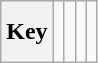<table class="wikitable" style="height:2.6em">
<tr>
<th>Key</th>
<td></td>
<td></td>
<td></td>
<td></td>
</tr>
</table>
